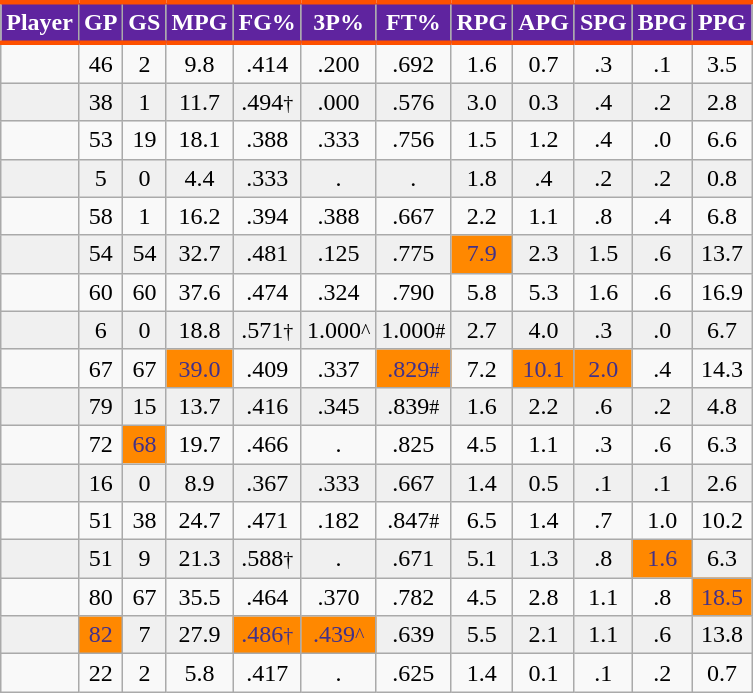<table class="wikitable sortable" style="text-align:right;">
<tr>
<th style="background:#5F249F; color:#FFFFFF; border-top:#FE5000 3px solid; border-bottom:#FE5000 3px solid;">Player</th>
<th style="background:#5F249F; color:#FFFFFF; border-top:#FE5000 3px solid; border-bottom:#FE5000 3px solid;">GP</th>
<th style="background:#5F249F; color:#FFFFFF; border-top:#FE5000 3px solid; border-bottom:#FE5000 3px solid;">GS</th>
<th style="background:#5F249F; color:#FFFFFF; border-top:#FE5000 3px solid; border-bottom:#FE5000 3px solid;">MPG</th>
<th style="background:#5F249F; color:#FFFFFF; border-top:#FE5000 3px solid; border-bottom:#FE5000 3px solid;">FG%</th>
<th style="background:#5F249F; color:#FFFFFF; border-top:#FE5000 3px solid; border-bottom:#FE5000 3px solid;">3P%</th>
<th style="background:#5F249F; color:#FFFFFF; border-top:#FE5000 3px solid; border-bottom:#FE5000 3px solid;">FT%</th>
<th style="background:#5F249F; color:#FFFFFF; border-top:#FE5000 3px solid; border-bottom:#FE5000 3px solid;">RPG</th>
<th style="background:#5F249F; color:#FFFFFF; border-top:#FE5000 3px solid; border-bottom:#FE5000 3px solid;">APG</th>
<th style="background:#5F249F; color:#FFFFFF; border-top:#FE5000 3px solid; border-bottom:#FE5000 3px solid;">SPG</th>
<th style="background:#5F249F; color:#FFFFFF; border-top:#FE5000 3px solid; border-bottom:#FE5000 3px solid;">BPG</th>
<th style="background:#5F249F; color:#FFFFFF; border-top:#FE5000 3px solid; border-bottom:#FE5000 3px solid;">PPG</th>
</tr>
<tr align="center" bgcolor="">
<td></td>
<td>46</td>
<td>2</td>
<td>9.8</td>
<td>.414</td>
<td>.200</td>
<td>.692</td>
<td>1.6</td>
<td>0.7</td>
<td>.3</td>
<td>.1</td>
<td>3.5</td>
</tr>
<tr align="center" bgcolor="#f0f0f0">
<td></td>
<td>38</td>
<td>1</td>
<td>11.7</td>
<td>.494<small>†</small></td>
<td>.000</td>
<td>.576</td>
<td>3.0</td>
<td>0.3</td>
<td>.4</td>
<td>.2</td>
<td>2.8</td>
</tr>
<tr align="center" bgcolor="">
<td></td>
<td>53</td>
<td>19</td>
<td>18.1</td>
<td>.388</td>
<td>.333</td>
<td>.756</td>
<td>1.5</td>
<td>1.2</td>
<td>.4</td>
<td>.0</td>
<td>6.6</td>
</tr>
<tr align="center" bgcolor="#f0f0f0">
<td></td>
<td>5</td>
<td>0</td>
<td>4.4</td>
<td>.333</td>
<td>.</td>
<td>.</td>
<td>1.8</td>
<td>.4</td>
<td>.2</td>
<td>.2</td>
<td>0.8</td>
</tr>
<tr align="center" bgcolor="">
<td></td>
<td>58</td>
<td>1</td>
<td>16.2</td>
<td>.394</td>
<td>.388</td>
<td>.667</td>
<td>2.2</td>
<td>1.1</td>
<td>.8</td>
<td>.4</td>
<td>6.8</td>
</tr>
<tr align="center" bgcolor="#f0f0f0">
<td></td>
<td>54</td>
<td>54</td>
<td>32.7</td>
<td>.481</td>
<td>.125</td>
<td>.775</td>
<td style="background:#FF8800;color:#423189;">7.9</td>
<td>2.3</td>
<td>1.5</td>
<td>.6</td>
<td>13.7</td>
</tr>
<tr align="center" bgcolor="">
<td></td>
<td>60</td>
<td>60</td>
<td>37.6</td>
<td>.474</td>
<td>.324</td>
<td>.790</td>
<td>5.8</td>
<td>5.3</td>
<td>1.6</td>
<td>.6</td>
<td>16.9</td>
</tr>
<tr align="center" bgcolor="#f0f0f0">
<td></td>
<td>6</td>
<td>0</td>
<td>18.8</td>
<td>.571<small>†</small></td>
<td>1.000<small>^</small></td>
<td>1.000<small>#</small></td>
<td>2.7</td>
<td>4.0</td>
<td>.3</td>
<td>.0</td>
<td>6.7</td>
</tr>
<tr align="center" bgcolor="">
<td></td>
<td>67</td>
<td>67</td>
<td style="background:#FF8800;color:#423189;">39.0</td>
<td>.409</td>
<td>.337</td>
<td style="background:#FF8800;color:#423189;">.829<small>#</small></td>
<td>7.2</td>
<td style="background:#FF8800;color:#423189;">10.1</td>
<td style="background:#FF8800;color:#423189;">2.0</td>
<td>.4</td>
<td>14.3</td>
</tr>
<tr align="center" bgcolor="#f0f0f0">
<td></td>
<td>79</td>
<td>15</td>
<td>13.7</td>
<td>.416</td>
<td>.345</td>
<td>.839<small>#</small></td>
<td>1.6</td>
<td>2.2</td>
<td>.6</td>
<td>.2</td>
<td>4.8</td>
</tr>
<tr align="center" bgcolor="">
<td></td>
<td>72</td>
<td style="background:#FF8800;color:#423189;">68</td>
<td>19.7</td>
<td>.466</td>
<td>.</td>
<td>.825</td>
<td>4.5</td>
<td>1.1</td>
<td>.3</td>
<td>.6</td>
<td>6.3</td>
</tr>
<tr align="center" bgcolor="#f0f0f0">
<td></td>
<td>16</td>
<td>0</td>
<td>8.9</td>
<td>.367</td>
<td>.333</td>
<td>.667</td>
<td>1.4</td>
<td>0.5</td>
<td>.1</td>
<td>.1</td>
<td>2.6</td>
</tr>
<tr align="center" bgcolor="">
<td></td>
<td>51</td>
<td>38</td>
<td>24.7</td>
<td>.471</td>
<td>.182</td>
<td>.847<small>#</small></td>
<td>6.5</td>
<td>1.4</td>
<td>.7</td>
<td>1.0</td>
<td>10.2</td>
</tr>
<tr align="center" bgcolor="#f0f0f0">
<td></td>
<td>51</td>
<td>9</td>
<td>21.3</td>
<td>.588<small>†</small></td>
<td>.</td>
<td>.671</td>
<td>5.1</td>
<td>1.3</td>
<td>.8</td>
<td style="background:#FF8800;color:#423189;">1.6</td>
<td>6.3</td>
</tr>
<tr align="center" bgcolor="">
<td></td>
<td>80</td>
<td>67</td>
<td>35.5</td>
<td>.464</td>
<td>.370</td>
<td>.782</td>
<td>4.5</td>
<td>2.8</td>
<td>1.1</td>
<td>.8</td>
<td style="background:#FF8800;color:#423189;">18.5</td>
</tr>
<tr align="center" bgcolor="#f0f0f0">
<td></td>
<td style="background:#FF8800;color:#423189;">82</td>
<td>7</td>
<td>27.9</td>
<td style="background:#FF8800;color:#423189;">.486<small>†</small></td>
<td style="background:#FF8800;color:#423189;">.439<small>^</small></td>
<td>.639</td>
<td>5.5</td>
<td>2.1</td>
<td>1.1</td>
<td>.6</td>
<td>13.8</td>
</tr>
<tr align="center" bgcolor="">
<td></td>
<td>22</td>
<td>2</td>
<td>5.8</td>
<td>.417</td>
<td>.</td>
<td>.625</td>
<td>1.4</td>
<td>0.1</td>
<td>.1</td>
<td>.2</td>
<td>0.7</td>
</tr>
</table>
